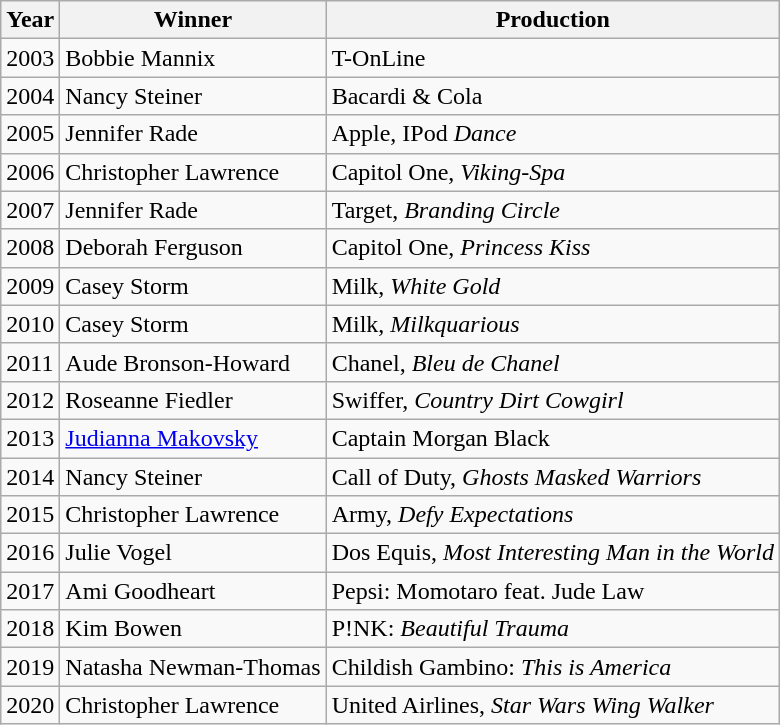<table class="wikitable">
<tr>
<th>Year</th>
<th>Winner</th>
<th>Production</th>
</tr>
<tr>
<td>2003</td>
<td>Bobbie Mannix</td>
<td>T-OnLine</td>
</tr>
<tr>
<td>2004</td>
<td>Nancy Steiner</td>
<td>Bacardi & Cola</td>
</tr>
<tr>
<td>2005</td>
<td>Jennifer Rade</td>
<td>Apple, IPod <em>Dance</em></td>
</tr>
<tr>
<td>2006</td>
<td>Christopher Lawrence</td>
<td>Capitol One, <em>Viking-Spa</em></td>
</tr>
<tr>
<td>2007</td>
<td>Jennifer Rade</td>
<td>Target, <em>Branding Circle</em></td>
</tr>
<tr>
<td>2008</td>
<td>Deborah Ferguson</td>
<td>Capitol One, <em>Princess Kiss</em></td>
</tr>
<tr>
<td>2009</td>
<td>Casey Storm</td>
<td>Milk, <em>White Gold</em></td>
</tr>
<tr>
<td>2010</td>
<td>Casey Storm</td>
<td>Milk, <em>Milkquarious</em></td>
</tr>
<tr>
<td>2011</td>
<td>Aude Bronson-Howard</td>
<td>Chanel, <em>Bleu de Chanel</em></td>
</tr>
<tr>
<td>2012</td>
<td>Roseanne Fiedler</td>
<td>Swiffer, <em>Country Dirt Cowgirl</em></td>
</tr>
<tr>
<td>2013</td>
<td><a href='#'>Judianna Makovsky</a></td>
<td>Captain Morgan Black</td>
</tr>
<tr>
<td>2014</td>
<td>Nancy Steiner</td>
<td>Call of Duty, <em>Ghosts Masked Warriors</em></td>
</tr>
<tr>
<td>2015</td>
<td>Christopher Lawrence</td>
<td>Army, <em>Defy Expectations</em></td>
</tr>
<tr>
<td>2016</td>
<td>Julie Vogel</td>
<td>Dos Equis, <em>Most Interesting Man in the World</em></td>
</tr>
<tr>
<td>2017</td>
<td>Ami Goodheart</td>
<td>Pepsi: Momotaro feat. Jude Law</td>
</tr>
<tr>
<td>2018</td>
<td>Kim Bowen</td>
<td>P!NK: <em>Beautiful Trauma</em></td>
</tr>
<tr>
<td>2019</td>
<td>Natasha Newman-Thomas</td>
<td>Childish Gambino: <em>This is America</em></td>
</tr>
<tr>
<td>2020</td>
<td>Christopher Lawrence</td>
<td>United Airlines, <em>Star Wars Wing Walker</em></td>
</tr>
</table>
